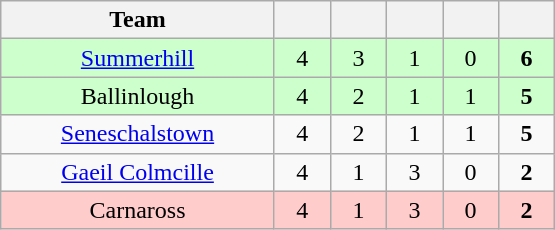<table class="wikitable" style="text-align:center">
<tr>
<th width="175">Team</th>
<th width="30"></th>
<th width="30"></th>
<th width="30"></th>
<th width="30"></th>
<th width="30"></th>
</tr>
<tr style="background:#cfc;">
<td><a href='#'>Summerhill</a></td>
<td>4</td>
<td>3</td>
<td>1</td>
<td>0</td>
<td><strong>6</strong></td>
</tr>
<tr style="background:#cfc;">
<td>Ballinlough</td>
<td>4</td>
<td>2</td>
<td>1</td>
<td>1</td>
<td><strong>5</strong></td>
</tr>
<tr>
<td><a href='#'>Seneschalstown</a></td>
<td>4</td>
<td>2</td>
<td>1</td>
<td>1</td>
<td><strong>5</strong></td>
</tr>
<tr>
<td><a href='#'>Gaeil Colmcille</a></td>
<td>4</td>
<td>1</td>
<td>3</td>
<td>0</td>
<td><strong>2</strong></td>
</tr>
<tr style="background:#fcc;">
<td>Carnaross</td>
<td>4</td>
<td>1</td>
<td>3</td>
<td>0</td>
<td><strong>2</strong></td>
</tr>
</table>
